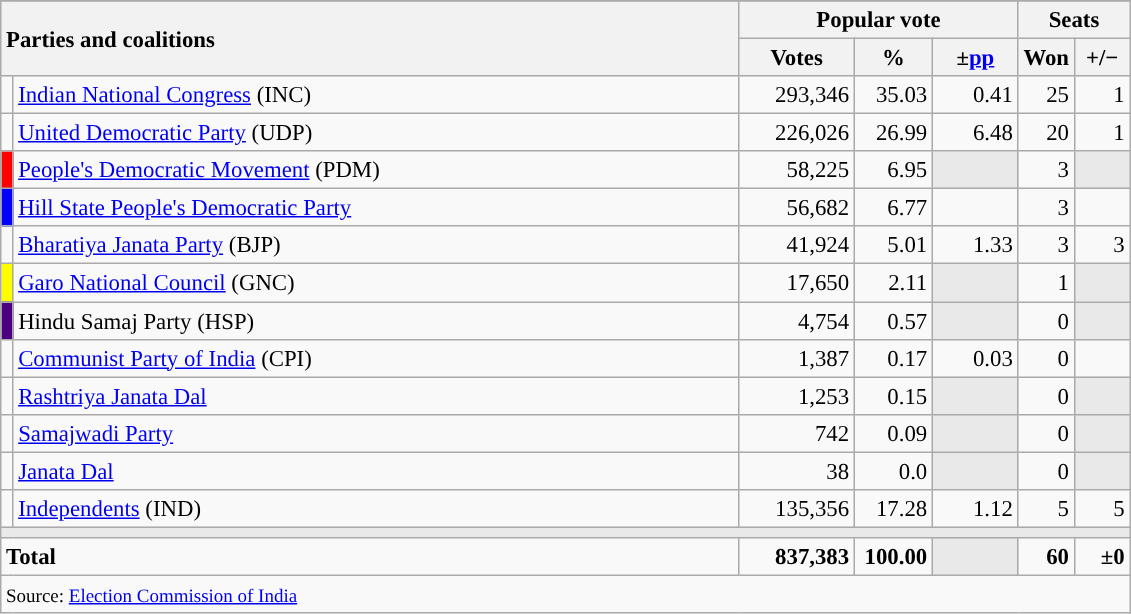<table class="wikitable" style="text-align:right; font-size:95%;">
<tr>
</tr>
<tr>
<th style="text-align:left;" rowspan="2" colspan="2" width="485">Parties and coalitions</th>
<th colspan="3">Popular vote</th>
<th colspan="2">Seats</th>
</tr>
<tr>
<th width="70">Votes</th>
<th width="45">%</th>
<th width="50">±<a href='#'>pp</a></th>
<th width="30">Won</th>
<th width="30">+/−</th>
</tr>
<tr>
<td width="1" style="color:inherit;background:"></td>
<td align="left"><a href='#'>Indian National Congress</a> (INC)</td>
<td>293,346</td>
<td>35.03</td>
<td>0.41 </td>
<td>25</td>
<td>1 </td>
</tr>
<tr>
<td width="1" bgcolor=></td>
<td align="left"><a href='#'>United Democratic Party</a> (UDP)</td>
<td>226,026</td>
<td>26.99</td>
<td>6.48 </td>
<td>20</td>
<td>1 </td>
</tr>
<tr>
<td width="1" bgcolor="red"></td>
<td align="left"><a href='#'>People's Democratic Movement</a> (PDM)</td>
<td>58,225</td>
<td>6.95</td>
<td style="color:inherit;background:#E9E9E9"></td>
<td>3</td>
<td style="color:inherit;background:#E9E9E9"></td>
</tr>
<tr>
<td width="1" bgcolor="blue"></td>
<td align="left"><a href='#'>Hill State People's Democratic Party</a></td>
<td>56,682</td>
<td>6.77</td>
<td></td>
<td>3</td>
<td></td>
</tr>
<tr>
<td width="1"></td>
<td align="left"><a href='#'>Bharatiya Janata Party</a> (BJP)</td>
<td>41,924</td>
<td>5.01</td>
<td>1.33 </td>
<td>3</td>
<td>3 </td>
</tr>
<tr>
<td width="1" bgcolor="yellow"></td>
<td align="left"><a href='#'>Garo National Council</a> (GNC)</td>
<td>17,650</td>
<td>2.11</td>
<td style="color:inherit;background:#E9E9E9"></td>
<td>1</td>
<td style="color:inherit;background:#E9E9E9"></td>
</tr>
<tr>
<td width="1" bgcolor="indigo"></td>
<td align="left">Hindu Samaj Party (HSP)</td>
<td>4,754</td>
<td>0.57</td>
<td style="color:inherit;background:#E9E9E9"></td>
<td>0</td>
<td style="color:inherit;background:#E9E9E9"></td>
</tr>
<tr>
<td></td>
<td align="left"><a href='#'>Communist Party of India</a> (CPI)</td>
<td>1,387</td>
<td>0.17</td>
<td>0.03 </td>
<td>0</td>
<td></td>
</tr>
<tr>
<td width="1"></td>
<td align="left"><a href='#'>Rashtriya Janata Dal</a></td>
<td>1,253</td>
<td>0.15</td>
<td style="color:inherit;background:#E9E9E9"></td>
<td>0</td>
<td style="color:inherit;background:#E9E9E9"></td>
</tr>
<tr>
<td width="1"></td>
<td align="left"><a href='#'>Samajwadi Party</a></td>
<td>742</td>
<td>0.09</td>
<td style="color:inherit;background:#E9E9E9"></td>
<td>0</td>
<td style="color:inherit;background:#E9E9E9"></td>
</tr>
<tr>
<td width="1"></td>
<td align="left"><a href='#'>Janata Dal</a></td>
<td>38</td>
<td>0.0</td>
<td style="color:inherit;background:#E9E9E9"></td>
<td>0</td>
<td style="color:inherit;background:#E9E9E9"></td>
</tr>
<tr>
<td></td>
<td align="left"><a href='#'>Independents</a> (IND)</td>
<td>135,356</td>
<td>17.28</td>
<td>1.12 </td>
<td>5</td>
<td>5 </td>
</tr>
<tr>
<td colspan="7" bgcolor="#E9E9E9"></td>
</tr>
<tr style="font-weight:bold;">
<td align="left" colspan="2">Total</td>
<td>837,383</td>
<td>100.00</td>
<td bgcolor="#E9E9E9"></td>
<td>60</td>
<td>±0</td>
</tr>
<tr>
<td style="text-align:left;" colspan="7"><small>Source: <a href='#'>Election Commission of India</a></small></td>
</tr>
</table>
